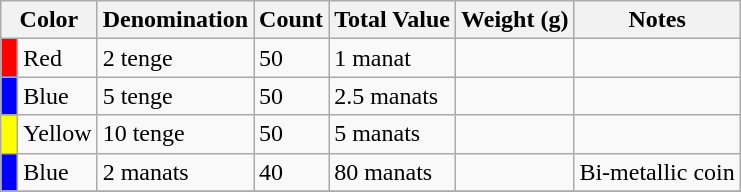<table class="wikitable">
<tr>
<th colspan=2>Color</th>
<th>Denomination</th>
<th>Count</th>
<th>Total Value</th>
<th>Weight (g)</th>
<th>Notes</th>
</tr>
<tr>
<td style="background:Red"> </td>
<td>Red</td>
<td>2 tenge</td>
<td>50</td>
<td>1 manat</td>
<td></td>
<td></td>
</tr>
<tr>
<td style="background:Blue"> </td>
<td>Blue</td>
<td>5 tenge</td>
<td>50</td>
<td>2.5 manats</td>
<td></td>
<td></td>
</tr>
<tr>
<td style="background:Yellow"> </td>
<td>Yellow</td>
<td>10 tenge</td>
<td>50</td>
<td>5 manats</td>
<td></td>
<td></td>
</tr>
<tr>
<td style="background:Blue"> </td>
<td>Blue</td>
<td>2 manats</td>
<td>40</td>
<td>80 manats</td>
<td></td>
<td>Bi-metallic coin</td>
</tr>
<tr>
</tr>
</table>
